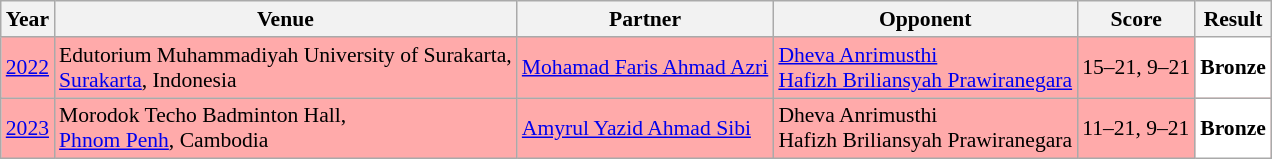<table class="sortable wikitable" style="font-size: 90%;">
<tr>
<th>Year</th>
<th>Venue</th>
<th>Partner</th>
<th>Opponent</th>
<th>Score</th>
<th>Result</th>
</tr>
<tr style="background:#FFAAAA">
<td align="center"><a href='#'>2022</a></td>
<td align="left">Edutorium Muhammadiyah University of Surakarta,<br><a href='#'>Surakarta</a>, Indonesia</td>
<td align="left"> <a href='#'>Mohamad Faris Ahmad Azri</a></td>
<td align="left"> <a href='#'>Dheva Anrimusthi</a><br> <a href='#'>Hafizh Briliansyah Prawiranegara</a></td>
<td align="left">15–21, 9–21</td>
<td style="text-align:left; background:white"> <strong>Bronze</strong></td>
</tr>
<tr style="background:#FFAAAA">
<td align="center"><a href='#'>2023</a></td>
<td align="left">Morodok Techo Badminton Hall,<br><a href='#'>Phnom Penh</a>, Cambodia</td>
<td align="left"> <a href='#'>Amyrul Yazid Ahmad Sibi</a></td>
<td align="left"> Dheva Anrimusthi<br> Hafizh Briliansyah Prawiranegara</td>
<td align="left">11–21, 9–21</td>
<td style="text-align:left; background:white"> <strong>Bronze</strong></td>
</tr>
</table>
